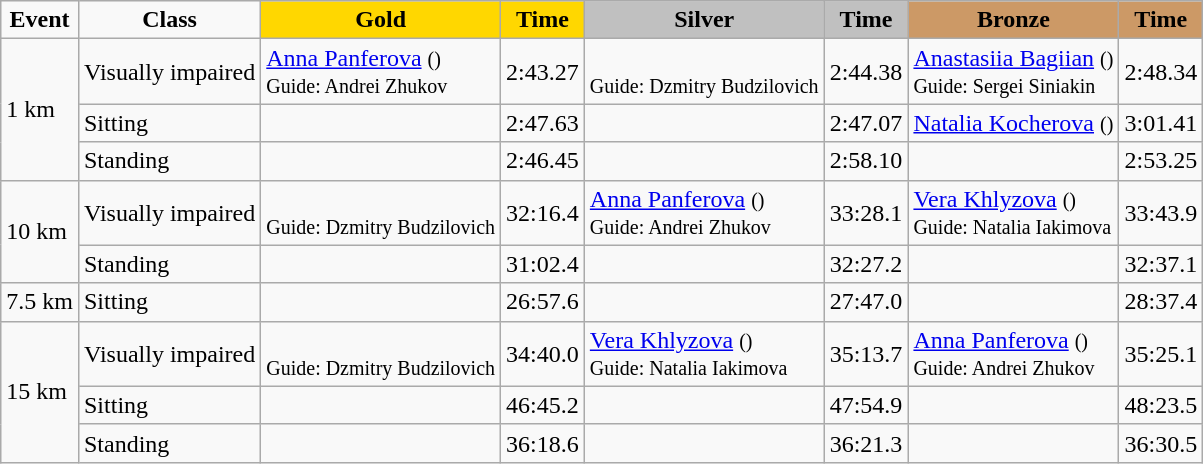<table class="wikitable">
<tr>
<td align="center"><strong>Event</strong></td>
<td align="center"><strong>Class</strong></td>
<td style="text-align:center;background-color:gold;"><strong>Gold</strong></td>
<td style="text-align:center;background-color:gold;"><strong>Time</strong></td>
<td style="text-align:center;background-color:silver;"><strong>Silver</strong></td>
<td style="text-align:center;background-color:silver;"><strong>Time</strong></td>
<td style="text-align:center;background-color:#CC9966;"><strong>Bronze</strong></td>
<td style="text-align:center;background-color:#CC9966;"><strong>Time</strong></td>
</tr>
<tr>
<td rowspan="3">1 km</td>
<td>Visually impaired</td>
<td><a href='#'>Anna Panferova</a> <small>()</small><br><small>Guide: Andrei Zhukov</small></td>
<td>2:43.27</td>
<td><br><small>Guide: Dzmitry Budzilovich</small></td>
<td>2:44.38</td>
<td><a href='#'>Anastasiia Bagiian</a> <small>()</small><br><small>Guide: Sergei Siniakin</small></td>
<td>2:48.34</td>
</tr>
<tr>
<td>Sitting</td>
<td></td>
<td>2:47.63</td>
<td></td>
<td>2:47.07</td>
<td><a href='#'>Natalia Kocherova</a> <small>()</small></td>
<td>3:01.41</td>
</tr>
<tr>
<td>Standing</td>
<td></td>
<td>2:46.45</td>
<td></td>
<td>2:58.10</td>
<td></td>
<td>2:53.25</td>
</tr>
<tr>
<td rowspan="2">10 km</td>
<td>Visually impaired</td>
<td><br><small>Guide: Dzmitry Budzilovich</small></td>
<td>32:16.4</td>
<td><a href='#'>Anna Panferova</a> <small>()</small><br><small>Guide: Andrei Zhukov</small></td>
<td>33:28.1</td>
<td><a href='#'>Vera Khlyzova</a> <small>()</small><br><small>Guide: Natalia Iakimova</small></td>
<td>33:43.9</td>
</tr>
<tr>
<td>Standing</td>
<td></td>
<td>31:02.4</td>
<td></td>
<td>32:27.2</td>
<td></td>
<td>32:37.1</td>
</tr>
<tr>
<td>7.5 km</td>
<td>Sitting</td>
<td></td>
<td>26:57.6</td>
<td></td>
<td>27:47.0</td>
<td></td>
<td>28:37.4</td>
</tr>
<tr>
<td rowspan="3">15 km</td>
<td>Visually impaired</td>
<td><br><small>Guide: Dzmitry Budzilovich</small></td>
<td>34:40.0</td>
<td><a href='#'>Vera Khlyzova</a> <small>()</small><br><small>Guide: Natalia Iakimova</small></td>
<td>35:13.7</td>
<td><a href='#'>Anna Panferova</a> <small>()</small><br><small>Guide: Andrei Zhukov</small></td>
<td>35:25.1</td>
</tr>
<tr>
<td>Sitting</td>
<td></td>
<td>46:45.2</td>
<td></td>
<td>47:54.9</td>
<td></td>
<td>48:23.5</td>
</tr>
<tr>
<td>Standing</td>
<td></td>
<td>36:18.6</td>
<td></td>
<td>36:21.3</td>
<td></td>
<td>36:30.5</td>
</tr>
</table>
